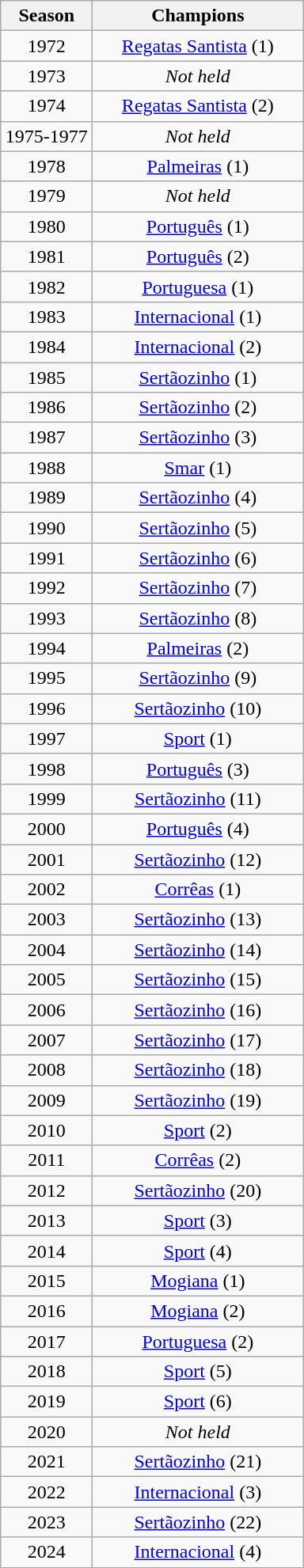<table class="wikitable" style="text-align:center; margin-left:1em;">
<tr>
<th style="width:70px">Season</th>
<th style="width:170px">Champions</th>
</tr>
<tr>
<td>1972</td>
<td><a href='#'>Regatas Santista</a> (1)</td>
</tr>
<tr>
<td>1973</td>
<td><em>Not held</em></td>
</tr>
<tr>
<td>1974</td>
<td><a href='#'>Regatas Santista</a> (2)</td>
</tr>
<tr>
<td>1975-1977</td>
<td><em>Not held</em></td>
</tr>
<tr>
<td>1978</td>
<td><a href='#'>Palmeiras</a> (1)</td>
</tr>
<tr>
<td>1979</td>
<td><em>Not held</em></td>
</tr>
<tr>
<td>1980</td>
<td><a href='#'>Português</a> (1)</td>
</tr>
<tr>
<td>1981</td>
<td><a href='#'>Português</a> (2)</td>
</tr>
<tr>
<td>1982</td>
<td><a href='#'>Portuguesa</a> (1)</td>
</tr>
<tr>
<td>1983</td>
<td><a href='#'>Internacional</a> (1)</td>
</tr>
<tr>
<td>1984</td>
<td><a href='#'>Internacional</a> (2)</td>
</tr>
<tr>
<td>1985</td>
<td><a href='#'>Sertãozinho</a> (1)</td>
</tr>
<tr>
<td>1986</td>
<td><a href='#'>Sertãozinho</a> (2)</td>
</tr>
<tr>
<td>1987</td>
<td><a href='#'>Sertãozinho</a> (3)</td>
</tr>
<tr>
<td>1988</td>
<td><a href='#'>Smar</a> (1)</td>
</tr>
<tr>
<td>1989</td>
<td><a href='#'>Sertãozinho</a> (4)</td>
</tr>
<tr>
<td>1990</td>
<td><a href='#'>Sertãozinho</a> (5)</td>
</tr>
<tr>
<td>1991</td>
<td><a href='#'>Sertãozinho</a> (6)</td>
</tr>
<tr>
<td>1992</td>
<td><a href='#'>Sertãozinho</a> (7)</td>
</tr>
<tr>
<td>1993</td>
<td><a href='#'>Sertãozinho</a> (8)</td>
</tr>
<tr>
<td>1994</td>
<td><a href='#'>Palmeiras</a> (2)</td>
</tr>
<tr>
<td>1995</td>
<td><a href='#'>Sertãozinho</a> (9)</td>
</tr>
<tr>
<td>1996</td>
<td><a href='#'>Sertãozinho</a> (10)</td>
</tr>
<tr>
<td>1997</td>
<td><a href='#'>Sport</a> (1)</td>
</tr>
<tr>
<td>1998</td>
<td><a href='#'>Português</a> (3)</td>
</tr>
<tr>
<td>1999</td>
<td><a href='#'>Sertãozinho</a> (11)</td>
</tr>
<tr>
<td>2000</td>
<td><a href='#'>Português</a> (4)</td>
</tr>
<tr>
<td>2001</td>
<td><a href='#'>Sertãozinho</a> (12)</td>
</tr>
<tr>
<td>2002</td>
<td><a href='#'>Corrêas</a> (1)</td>
</tr>
<tr>
<td>2003</td>
<td><a href='#'>Sertãozinho</a> (13)</td>
</tr>
<tr>
<td>2004</td>
<td><a href='#'>Sertãozinho</a> (14)</td>
</tr>
<tr>
<td>2005</td>
<td><a href='#'>Sertãozinho</a> (15)</td>
</tr>
<tr>
<td>2006</td>
<td><a href='#'>Sertãozinho</a> (16)</td>
</tr>
<tr>
<td>2007</td>
<td><a href='#'>Sertãozinho</a> (17)</td>
</tr>
<tr>
<td>2008</td>
<td><a href='#'>Sertãozinho</a> (18)</td>
</tr>
<tr>
<td>2009</td>
<td><a href='#'>Sertãozinho</a> (19)</td>
</tr>
<tr>
<td>2010</td>
<td><a href='#'>Sport</a> (2)</td>
</tr>
<tr>
<td>2011</td>
<td><a href='#'>Corrêas</a> (2)</td>
</tr>
<tr>
<td>2012</td>
<td><a href='#'>Sertãozinho</a> (20)</td>
</tr>
<tr>
<td>2013</td>
<td><a href='#'>Sport</a> (3)</td>
</tr>
<tr>
<td>2014</td>
<td><a href='#'>Sport</a> (4)</td>
</tr>
<tr>
<td>2015</td>
<td><a href='#'>Mogiana</a> (1)</td>
</tr>
<tr>
<td>2016</td>
<td><a href='#'>Mogiana</a> (2)</td>
</tr>
<tr>
<td>2017</td>
<td><a href='#'>Portuguesa</a> (2)</td>
</tr>
<tr>
<td>2018</td>
<td><a href='#'>Sport</a> (5)</td>
</tr>
<tr>
<td>2019</td>
<td><a href='#'>Sport</a> (6)</td>
</tr>
<tr>
<td>2020</td>
<td><em>Not held</em></td>
</tr>
<tr>
<td>2021</td>
<td><a href='#'>Sertãozinho</a> (21)</td>
</tr>
<tr>
<td>2022</td>
<td><a href='#'>Internacional</a> (3)</td>
</tr>
<tr>
<td>2023</td>
<td><a href='#'>Sertãozinho</a> (22)</td>
</tr>
<tr>
<td>2024 </td>
<td><a href='#'>Internacional</a> (4)</td>
</tr>
</table>
